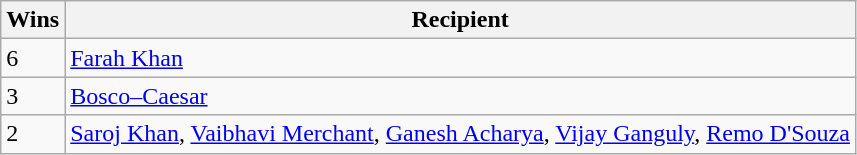<table class="wikitable">
<tr>
<th>Wins</th>
<th>Recipient</th>
</tr>
<tr>
<td>6</td>
<td><a href='#'>Farah Khan</a></td>
</tr>
<tr>
<td>3</td>
<td><a href='#'>Bosco–Caesar</a></td>
</tr>
<tr>
<td>2</td>
<td><a href='#'>Saroj Khan</a>, <a href='#'>Vaibhavi Merchant</a>, <a href='#'>Ganesh Acharya</a>, <a href='#'>Vijay Ganguly</a>, <a href='#'>Remo D'Souza</a></td>
</tr>
</table>
